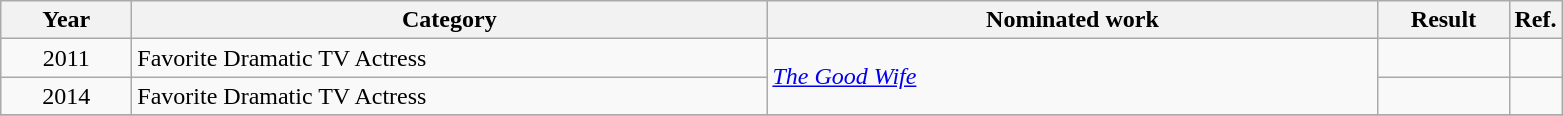<table class=wikitable>
<tr>
<th scope="col" style="width:5em;">Year</th>
<th scope="col" style="width:26em;">Category</th>
<th scope="col" style="width:25em;">Nominated work</th>
<th scope="col" style="width:5em;">Result</th>
<th>Ref.</th>
</tr>
<tr>
<td style="text-align:center;">2011</td>
<td>Favorite Dramatic TV Actress</td>
<td rowspan="2"><em><a href='#'>The Good Wife</a></em></td>
<td></td>
<td></td>
</tr>
<tr>
<td style="text-align:center;">2014</td>
<td>Favorite Dramatic TV Actress</td>
<td></td>
<td></td>
</tr>
<tr>
</tr>
</table>
